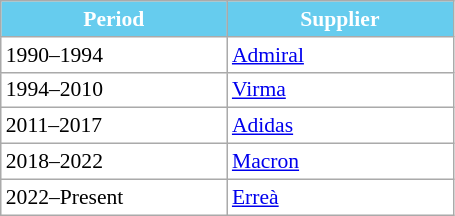<table class="wikitable plainrowheaders center" style="background:transparent; color:inherit; text-align:left; font-size:90%;">
<tr>
<th scope="col" style="min-width:10em; background:#66CCEE; color:#FFFFFF;">Period</th>
<th scope="col" style="min-width:10em; background:#66CCEE; color:#FFFFFF;">Supplier</th>
</tr>
<tr>
<td>1990–1994</td>
<td> <a href='#'>Admiral</a></td>
</tr>
<tr>
<td>1994–2010</td>
<td> <a href='#'>Virma</a></td>
</tr>
<tr>
<td>2011–2017</td>
<td> <a href='#'>Adidas</a></td>
</tr>
<tr>
<td>2018–2022</td>
<td> <a href='#'>Macron</a></td>
</tr>
<tr>
<td>2022–Present</td>
<td> <a href='#'>Erreà</a></td>
</tr>
</table>
